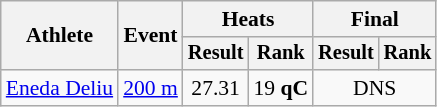<table class="wikitable" style="font-size:90%">
<tr>
<th rowspan=2>Athlete</th>
<th rowspan=2>Event</th>
<th colspan=2>Heats</th>
<th colspan=2>Final</th>
</tr>
<tr style="font-size:95%">
<th>Result</th>
<th>Rank</th>
<th>Result</th>
<th>Rank</th>
</tr>
<tr align=center>
<td align=left><a href='#'>Eneda Deliu</a></td>
<td align=left><a href='#'>200 m</a></td>
<td>27.31</td>
<td>19 <strong>qC</strong></td>
<td colspan=2>DNS</td>
</tr>
</table>
